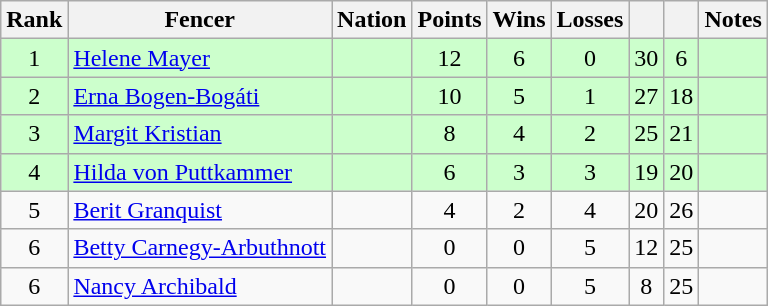<table class="wikitable sortable" style="text-align: center;">
<tr>
<th>Rank</th>
<th>Fencer</th>
<th>Nation</th>
<th>Points</th>
<th>Wins</th>
<th>Losses</th>
<th></th>
<th></th>
<th>Notes</th>
</tr>
<tr style="background:#cfc;">
<td>1</td>
<td align=left><a href='#'>Helene Mayer</a></td>
<td align=left></td>
<td>12</td>
<td>6</td>
<td>0</td>
<td>30</td>
<td>6</td>
<td></td>
</tr>
<tr style="background:#cfc;">
<td>2</td>
<td align=left><a href='#'>Erna Bogen-Bogáti</a></td>
<td align=left></td>
<td>10</td>
<td>5</td>
<td>1</td>
<td>27</td>
<td>18</td>
<td></td>
</tr>
<tr style="background:#cfc;">
<td>3</td>
<td align=left><a href='#'>Margit Kristian</a></td>
<td align=left></td>
<td>8</td>
<td>4</td>
<td>2</td>
<td>25</td>
<td>21</td>
<td></td>
</tr>
<tr style="background:#cfc;">
<td>4</td>
<td align=left><a href='#'>Hilda von Puttkammer</a></td>
<td align=left></td>
<td>6</td>
<td>3</td>
<td>3</td>
<td>19</td>
<td>20</td>
<td></td>
</tr>
<tr>
<td>5</td>
<td align=left><a href='#'>Berit Granquist</a></td>
<td align=left></td>
<td>4</td>
<td>2</td>
<td>4</td>
<td>20</td>
<td>26</td>
<td></td>
</tr>
<tr>
<td>6</td>
<td align=left><a href='#'>Betty Carnegy-Arbuthnott</a></td>
<td align=left></td>
<td>0</td>
<td>0</td>
<td>5</td>
<td>12</td>
<td>25</td>
<td></td>
</tr>
<tr>
<td>6</td>
<td align=left><a href='#'>Nancy Archibald</a></td>
<td align=left></td>
<td>0</td>
<td>0</td>
<td>5</td>
<td>8</td>
<td>25</td>
<td></td>
</tr>
</table>
